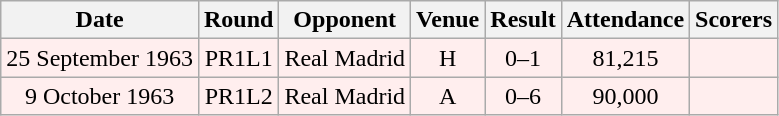<table class="wikitable sortable" style="font-size:100%; text-align:center">
<tr>
<th>Date</th>
<th>Round</th>
<th>Opponent</th>
<th>Venue</th>
<th>Result</th>
<th>Attendance</th>
<th>Scorers</th>
</tr>
<tr bgcolor = "#FFEEEE">
<td>25 September 1963</td>
<td>PR1L1</td>
<td>Real Madrid</td>
<td>H</td>
<td>0–1</td>
<td>81,215</td>
<td></td>
</tr>
<tr bgcolor = "#FFEEEE">
<td>9 October 1963</td>
<td>PR1L2</td>
<td>Real Madrid</td>
<td>A</td>
<td>0–6</td>
<td>90,000</td>
<td></td>
</tr>
</table>
